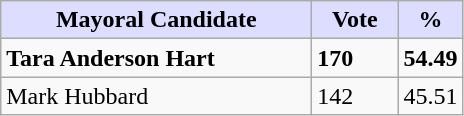<table class="wikitable">
<tr>
<th style="background:#ddf; width:200px;">Mayoral Candidate</th>
<th style="background:#ddf; width:50px;">Vote</th>
<th style="background:#ddf; width:30px;">%</th>
</tr>
<tr>
<td><strong>Tara Anderson Hart</strong></td>
<td><strong>170</strong></td>
<td><strong>54.49</strong></td>
</tr>
<tr>
<td>Mark Hubbard</td>
<td>142</td>
<td>45.51</td>
</tr>
</table>
